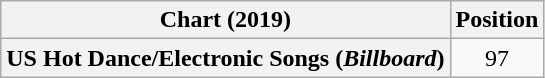<table class="wikitable plainrowheaders" style="text-align:center">
<tr>
<th>Chart (2019)</th>
<th>Position</th>
</tr>
<tr>
<th scope="row">US Hot Dance/Electronic Songs (<em>Billboard</em>)</th>
<td>97</td>
</tr>
</table>
